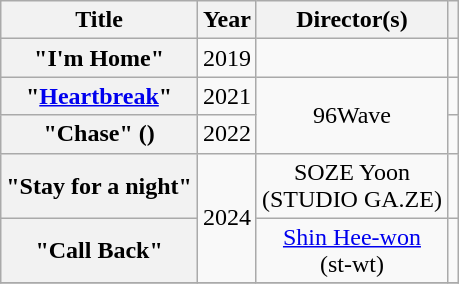<table class="wikitable plainrowheaders" style="text-align:center;">
<tr>
<th scope="col">Title</th>
<th scope="col">Year</th>
<th scope="col">Director(s)</th>
<th scope="col"><br></th>
</tr>
<tr>
<th scope="row">"I'm Home" </th>
<td>2019</td>
<td></td>
<td></td>
</tr>
<tr>
<th scope="row">"<a href='#'>Heartbreak</a>"</th>
<td>2021</td>
<td rowspan="2">96Wave</td>
<td></td>
</tr>
<tr>
<th scope="row">"Chase" ()</th>
<td>2022</td>
<td></td>
</tr>
<tr>
<th scope="row">"Stay for a night"</th>
<td rowspan="2">2024</td>
<td>SOZE Yoon<br>(STUDIO GA.ZE)</td>
<td></td>
</tr>
<tr>
<th scope="row">"Call Back"</th>
<td><a href='#'>Shin Hee-won</a><br>(st-wt)</td>
<td></td>
</tr>
<tr>
</tr>
</table>
